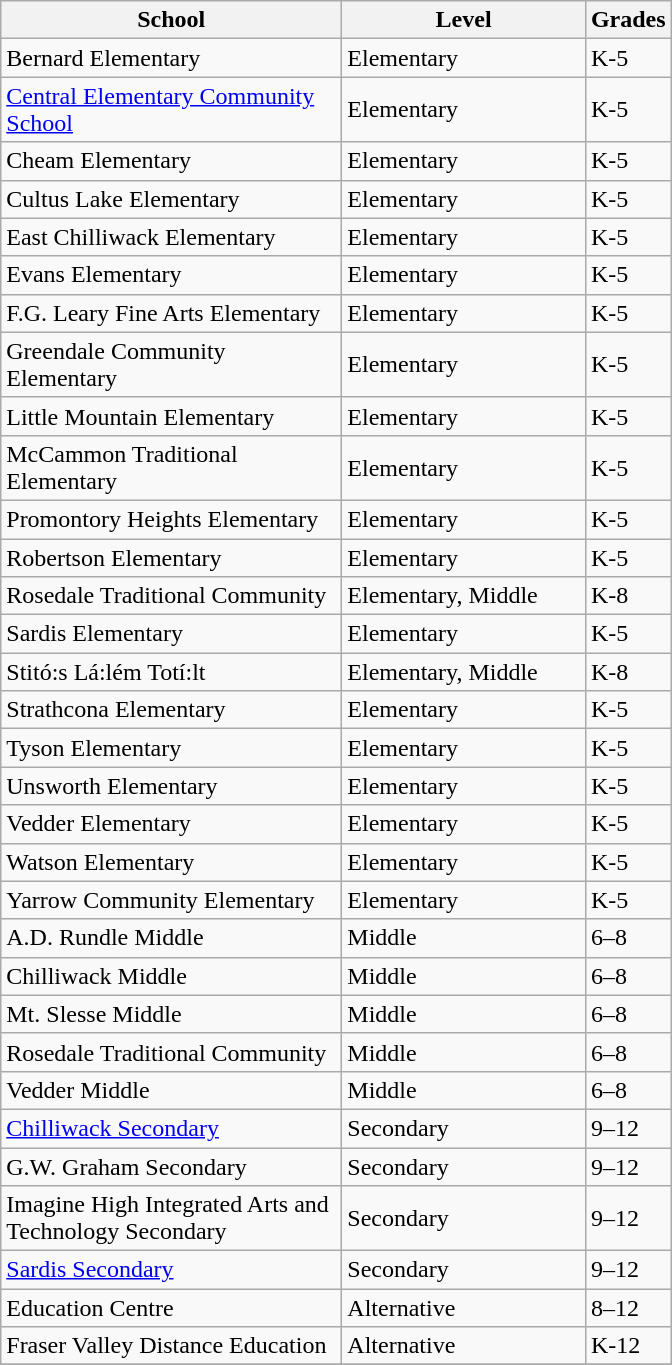<table class="wikitable sortable">
<tr>
<th scope="col" width="220">School</th>
<th scope="col" width="155">Level</th>
<th>Grades</th>
</tr>
<tr>
<td>Bernard Elementary</td>
<td>Elementary</td>
<td>K-5</td>
</tr>
<tr>
<td><a href='#'>Central Elementary Community School</a></td>
<td>Elementary</td>
<td>K-5</td>
</tr>
<tr>
<td>Cheam Elementary</td>
<td>Elementary</td>
<td>K-5</td>
</tr>
<tr>
<td>Cultus Lake Elementary</td>
<td>Elementary</td>
<td>K-5</td>
</tr>
<tr>
<td>East Chilliwack Elementary</td>
<td>Elementary</td>
<td>K-5</td>
</tr>
<tr>
<td>Evans Elementary</td>
<td>Elementary</td>
<td>K-5</td>
</tr>
<tr>
<td>F.G. Leary Fine Arts Elementary</td>
<td>Elementary</td>
<td>K-5</td>
</tr>
<tr>
<td>Greendale Community Elementary</td>
<td>Elementary</td>
<td>K-5</td>
</tr>
<tr>
<td>Little Mountain Elementary</td>
<td>Elementary</td>
<td>K-5</td>
</tr>
<tr>
<td>McCammon Traditional Elementary</td>
<td>Elementary</td>
<td>K-5</td>
</tr>
<tr>
<td>Promontory Heights Elementary</td>
<td>Elementary</td>
<td>K-5</td>
</tr>
<tr>
<td>Robertson Elementary</td>
<td>Elementary</td>
<td>K-5</td>
</tr>
<tr>
<td>Rosedale Traditional Community</td>
<td>Elementary, Middle</td>
<td>K-8</td>
</tr>
<tr>
<td>Sardis Elementary</td>
<td>Elementary</td>
<td>K-5</td>
</tr>
<tr>
<td>Stitó:s Lá:lém Totí:lt</td>
<td>Elementary, Middle</td>
<td>K-8</td>
</tr>
<tr>
<td>Strathcona Elementary</td>
<td>Elementary</td>
<td>K-5</td>
</tr>
<tr>
<td>Tyson Elementary</td>
<td>Elementary</td>
<td>K-5</td>
</tr>
<tr>
<td>Unsworth Elementary</td>
<td>Elementary</td>
<td>K-5</td>
</tr>
<tr>
<td>Vedder Elementary</td>
<td>Elementary</td>
<td>K-5</td>
</tr>
<tr>
<td>Watson Elementary</td>
<td>Elementary</td>
<td>K-5</td>
</tr>
<tr>
<td>Yarrow Community Elementary</td>
<td>Elementary</td>
<td>K-5</td>
</tr>
<tr>
<td>A.D. Rundle Middle</td>
<td>Middle</td>
<td>6–8</td>
</tr>
<tr>
<td>Chilliwack Middle</td>
<td>Middle</td>
<td>6–8</td>
</tr>
<tr>
<td>Mt. Slesse Middle</td>
<td>Middle</td>
<td>6–8</td>
</tr>
<tr>
<td>Rosedale Traditional Community</td>
<td>Middle</td>
<td>6–8</td>
</tr>
<tr>
<td>Vedder Middle</td>
<td>Middle</td>
<td>6–8</td>
</tr>
<tr>
<td><a href='#'>Chilliwack Secondary</a></td>
<td>Secondary</td>
<td>9–12</td>
</tr>
<tr>
<td>G.W. Graham Secondary</td>
<td>Secondary</td>
<td>9–12</td>
</tr>
<tr>
<td>Imagine High Integrated Arts and Technology Secondary</td>
<td>Secondary</td>
<td>9–12</td>
</tr>
<tr>
<td><a href='#'>Sardis Secondary</a></td>
<td>Secondary</td>
<td>9–12</td>
</tr>
<tr>
<td>Education Centre</td>
<td>Alternative</td>
<td>8–12</td>
</tr>
<tr>
<td>Fraser Valley Distance Education</td>
<td>Alternative</td>
<td>K-12</td>
</tr>
<tr>
</tr>
</table>
